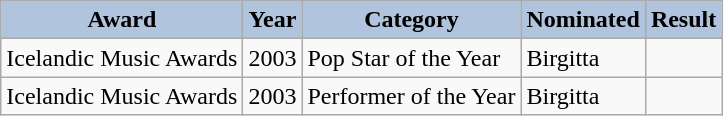<table class="wikitable">
<tr align="center">
<th style="background:#B0C4DE;">Award</th>
<th style="background:#B0C4DE;">Year</th>
<th style="background:#B0C4DE;">Category</th>
<th style="background:#B0C4DE;">Nominated</th>
<th style="background:#B0C4DE;">Result</th>
</tr>
<tr>
<td>Icelandic Music Awards</td>
<td>2003</td>
<td>Pop Star of the Year</td>
<td>Birgitta</td>
<td></td>
</tr>
<tr>
<td>Icelandic Music Awards</td>
<td>2003</td>
<td>Performer of the Year</td>
<td>Birgitta</td>
<td></td>
</tr>
</table>
